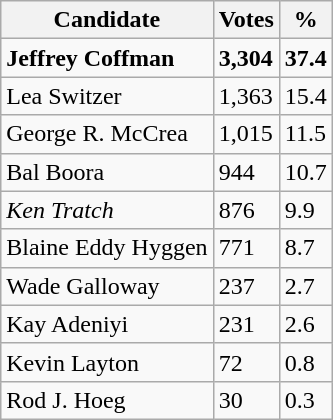<table class="wikitable">
<tr>
<th>Candidate</th>
<th>Votes</th>
<th>%</th>
</tr>
<tr>
<td><strong>Jeffrey Coffman</strong></td>
<td><strong>3,304</strong></td>
<td><strong>37.4</strong></td>
</tr>
<tr>
<td>Lea Switzer</td>
<td>1,363</td>
<td>15.4</td>
</tr>
<tr>
<td>George R. McCrea</td>
<td>1,015</td>
<td>11.5</td>
</tr>
<tr>
<td>Bal Boora</td>
<td>944</td>
<td>10.7</td>
</tr>
<tr>
<td><em>Ken Tratch</em></td>
<td>876</td>
<td>9.9</td>
</tr>
<tr>
<td>Blaine Eddy Hyggen</td>
<td>771</td>
<td>8.7</td>
</tr>
<tr>
<td>Wade Galloway</td>
<td>237</td>
<td>2.7</td>
</tr>
<tr>
<td>Kay Adeniyi</td>
<td>231</td>
<td>2.6</td>
</tr>
<tr>
<td>Kevin Layton</td>
<td>72</td>
<td>0.8</td>
</tr>
<tr>
<td>Rod J. Hoeg</td>
<td>30</td>
<td>0.3</td>
</tr>
</table>
